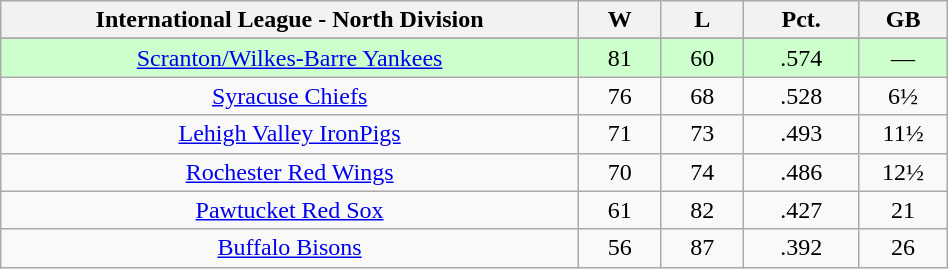<table class="wikitable" width="50%" style="text-align:center;">
<tr>
<th width="35%">International League - North Division</th>
<th width="5%">W</th>
<th width="5%">L</th>
<th width="7%">Pct.</th>
<th width="5%">GB</th>
</tr>
<tr>
</tr>
<tr style="text-align:center; background-color:#ccffcc;">
<td style="text-align:center;"><a href='#'>Scranton/Wilkes-Barre Yankees</a></td>
<td>81</td>
<td>60</td>
<td>.574</td>
<td>—</td>
</tr>
<tr>
<td style="text-align:center;"><a href='#'>Syracuse Chiefs</a></td>
<td>76</td>
<td>68</td>
<td>.528</td>
<td>6½</td>
</tr>
<tr>
<td style="text-align:center;"><a href='#'>Lehigh Valley IronPigs</a></td>
<td>71</td>
<td>73</td>
<td>.493</td>
<td>11½</td>
</tr>
<tr>
<td style="text-align:center;"><a href='#'>Rochester Red Wings</a></td>
<td>70</td>
<td>74</td>
<td>.486</td>
<td>12½</td>
</tr>
<tr>
<td style="text-align:center;"><a href='#'>Pawtucket Red Sox</a></td>
<td>61</td>
<td>82</td>
<td>.427</td>
<td>21</td>
</tr>
<tr>
<td style="text-align:center;"><a href='#'>Buffalo Bisons</a></td>
<td>56</td>
<td>87</td>
<td>.392</td>
<td>26</td>
</tr>
</table>
